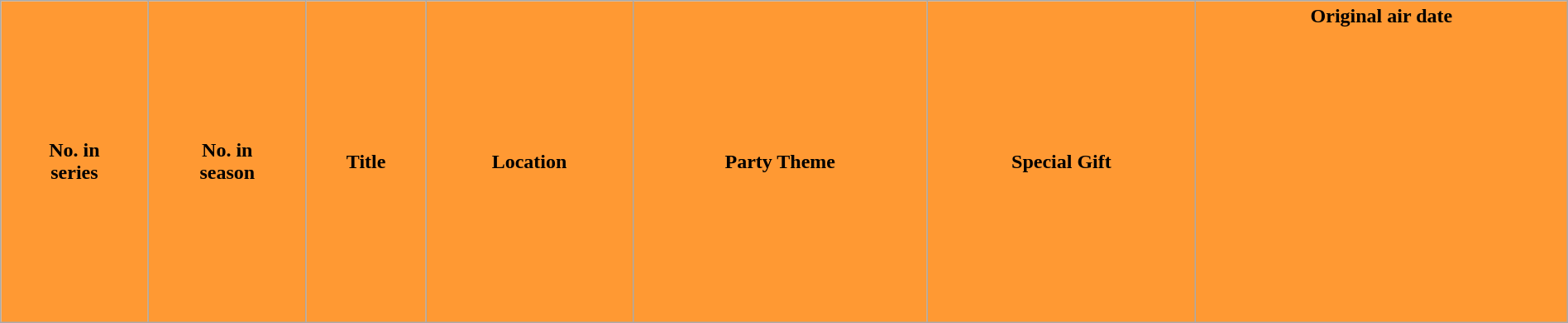<table class="wikitable plainrowheaders" style="width:100%;">
<tr>
<th style="background:#FF9933">No. in<br>series</th>
<th style="background:#FF9933">No. in<br>season</th>
<th style="background:#FF9933">Title</th>
<th style="background:#FF9933">Location</th>
<th style="background:#FF9933">Party Theme</th>
<th style="background:#FF9933">Special Gift</th>
<th style="background:#FF9933">Original air date<br><br><br><br><br><br><br><br><br><br><br><br><br><br></th>
</tr>
</table>
